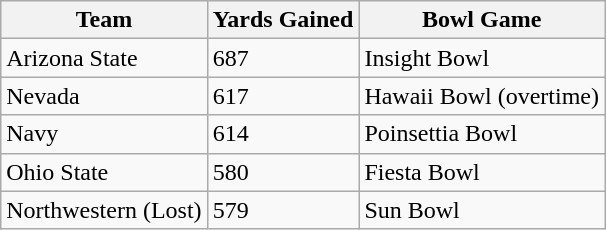<table class="wikitable">
<tr>
<th>Team</th>
<th>Yards Gained</th>
<th>Bowl Game</th>
</tr>
<tr>
<td>Arizona State</td>
<td>687</td>
<td>Insight Bowl</td>
</tr>
<tr>
<td>Nevada</td>
<td>617</td>
<td>Hawaii Bowl (overtime)</td>
</tr>
<tr>
<td>Navy</td>
<td>614</td>
<td>Poinsettia Bowl</td>
</tr>
<tr>
<td>Ohio State</td>
<td>580</td>
<td>Fiesta Bowl</td>
</tr>
<tr>
<td>Northwestern (Lost)</td>
<td>579</td>
<td>Sun Bowl</td>
</tr>
</table>
